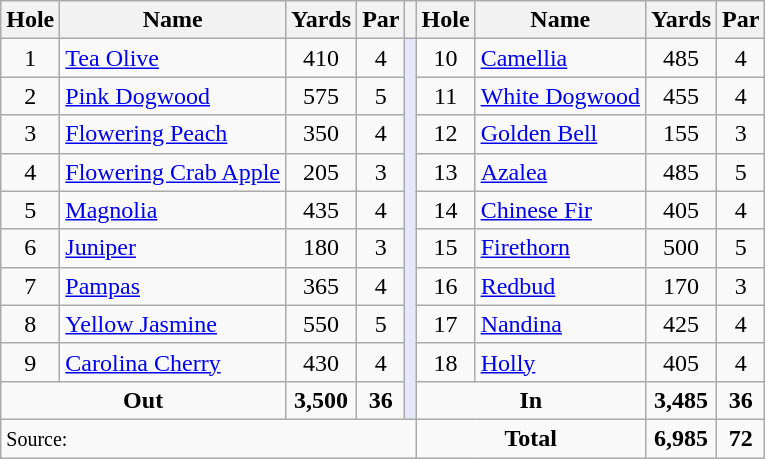<table class=wikitable style="text-align: center">
<tr>
<th>Hole</th>
<th>Name</th>
<th>Yards</th>
<th>Par</th>
<th></th>
<th>Hole</th>
<th>Name</th>
<th>Yards</th>
<th>Par</th>
</tr>
<tr>
<td>1</td>
<td align=left><a href='#'>Tea Olive</a></td>
<td>410</td>
<td>4</td>
<td rowspan=10 style="background:#E6E8FA;"></td>
<td>10</td>
<td align=left><a href='#'>Camellia</a></td>
<td>485</td>
<td>4</td>
</tr>
<tr>
<td>2</td>
<td align=left><a href='#'>Pink Dogwood</a></td>
<td>575</td>
<td>5</td>
<td>11</td>
<td align=left><a href='#'>White Dogwood</a></td>
<td>455</td>
<td>4</td>
</tr>
<tr>
<td>3</td>
<td align=left><a href='#'>Flowering Peach</a></td>
<td>350</td>
<td>4</td>
<td>12</td>
<td align=left><a href='#'>Golden Bell</a></td>
<td>155</td>
<td>3</td>
</tr>
<tr>
<td>4</td>
<td align=left><a href='#'>Flowering Crab Apple</a></td>
<td>205</td>
<td>3</td>
<td>13</td>
<td align=left><a href='#'>Azalea</a></td>
<td>485</td>
<td>5</td>
</tr>
<tr>
<td>5</td>
<td align=left><a href='#'>Magnolia</a></td>
<td>435</td>
<td>4</td>
<td>14</td>
<td align=left><a href='#'>Chinese Fir</a></td>
<td>405</td>
<td>4</td>
</tr>
<tr>
<td>6</td>
<td align=left><a href='#'>Juniper</a></td>
<td>180</td>
<td>3</td>
<td>15</td>
<td align=left><a href='#'>Firethorn</a></td>
<td>500</td>
<td>5</td>
</tr>
<tr>
<td>7</td>
<td align=left><a href='#'>Pampas</a></td>
<td>365</td>
<td>4</td>
<td>16</td>
<td align=left><a href='#'>Redbud</a></td>
<td>170</td>
<td>3</td>
</tr>
<tr>
<td>8</td>
<td align=left><a href='#'>Yellow Jasmine</a></td>
<td>550</td>
<td>5</td>
<td>17</td>
<td align=left><a href='#'>Nandina</a></td>
<td>425</td>
<td>4</td>
</tr>
<tr>
<td>9</td>
<td align=left><a href='#'>Carolina Cherry</a></td>
<td>430</td>
<td>4</td>
<td>18</td>
<td align=left><a href='#'>Holly</a></td>
<td>405</td>
<td>4</td>
</tr>
<tr>
<td colspan=2><strong>Out</strong></td>
<td><strong>3,500</strong></td>
<td><strong>36</strong></td>
<td colspan=2><strong>In</strong></td>
<td><strong>3,485</strong></td>
<td><strong>36</strong></td>
</tr>
<tr>
<td colspan=5 align=left><small>Source:</small></td>
<td colspan=2><strong>Total</strong></td>
<td><strong>6,985</strong></td>
<td><strong>72</strong></td>
</tr>
</table>
